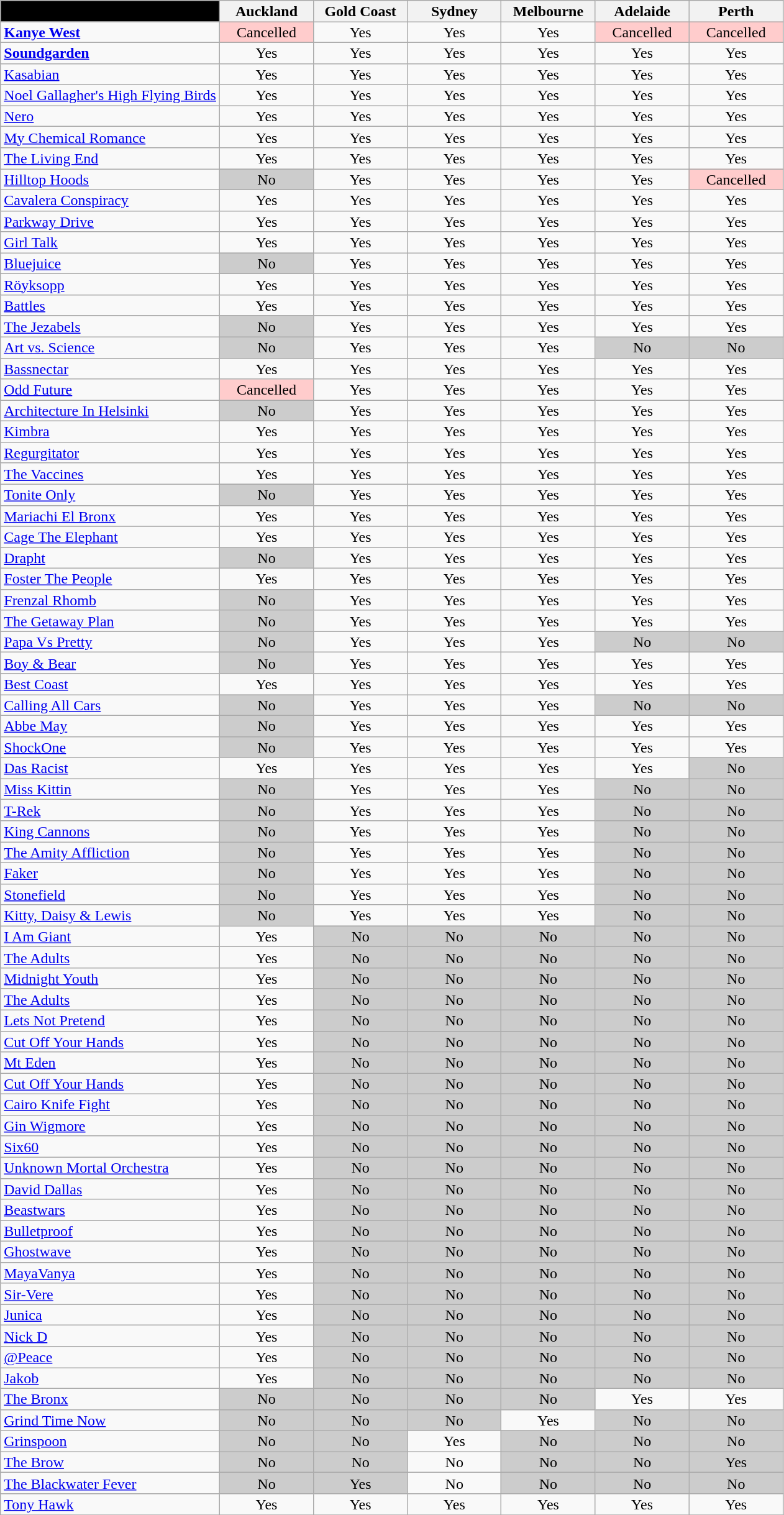<table class="wikitable sortable" style="line-height:0.95em;">
<tr>
<th style="background:#000; width:28%;"> </th>
<th width=12%>Auckland</th>
<th width=12%>Gold Coast</th>
<th width=12%>Sydney</th>
<th width=12%>Melbourne</th>
<th width=12%>Adelaide</th>
<th width=12%>Perth</th>
</tr>
<tr align=center>
<td align=left><strong><a href='#'>Kanye West</a></strong></td>
<td style="background:#fcc;">Cancelled</td>
<td>Yes</td>
<td>Yes</td>
<td>Yes</td>
<td style="background:#fcc;">Cancelled</td>
<td style="background:#fcc;">Cancelled</td>
</tr>
<tr align=center>
<td align=left><strong><a href='#'>Soundgarden</a></strong></td>
<td>Yes</td>
<td>Yes</td>
<td>Yes</td>
<td>Yes</td>
<td>Yes</td>
<td>Yes</td>
</tr>
<tr align=center>
<td align=left><a href='#'>Kasabian</a></td>
<td>Yes</td>
<td>Yes</td>
<td>Yes</td>
<td>Yes</td>
<td>Yes</td>
<td>Yes</td>
</tr>
<tr align=center>
<td align=left><a href='#'>Noel Gallagher's High Flying Birds</a></td>
<td>Yes</td>
<td>Yes</td>
<td>Yes</td>
<td>Yes</td>
<td>Yes</td>
<td>Yes</td>
</tr>
<tr align=center>
<td align=left><a href='#'>Nero</a></td>
<td>Yes</td>
<td>Yes</td>
<td>Yes</td>
<td>Yes</td>
<td>Yes</td>
<td>Yes</td>
</tr>
<tr align=center>
<td align=left><a href='#'>My Chemical Romance</a></td>
<td>Yes</td>
<td>Yes</td>
<td>Yes</td>
<td>Yes</td>
<td>Yes</td>
<td>Yes</td>
</tr>
<tr align=center>
<td align=left><a href='#'>The Living End</a></td>
<td>Yes</td>
<td>Yes</td>
<td>Yes</td>
<td>Yes</td>
<td>Yes</td>
<td>Yes</td>
</tr>
<tr align=center>
<td align=left><a href='#'>Hilltop Hoods</a></td>
<td style="background:#ccc;">No</td>
<td>Yes</td>
<td>Yes</td>
<td>Yes</td>
<td>Yes</td>
<td style="background:#fcc;">Cancelled</td>
</tr>
<tr align=center>
<td align=left><a href='#'>Cavalera Conspiracy</a></td>
<td>Yes</td>
<td>Yes</td>
<td>Yes</td>
<td>Yes</td>
<td>Yes</td>
<td>Yes</td>
</tr>
<tr align=center>
<td align=left><a href='#'>Parkway Drive</a></td>
<td>Yes</td>
<td>Yes</td>
<td>Yes</td>
<td>Yes</td>
<td>Yes</td>
<td>Yes</td>
</tr>
<tr align=center>
<td align=left><a href='#'>Girl Talk</a></td>
<td>Yes</td>
<td>Yes</td>
<td>Yes</td>
<td>Yes</td>
<td>Yes</td>
<td>Yes</td>
</tr>
<tr align=center>
<td align=left><a href='#'>Bluejuice</a></td>
<td style="background:#ccc;">No</td>
<td>Yes</td>
<td>Yes</td>
<td>Yes</td>
<td>Yes</td>
<td>Yes</td>
</tr>
<tr align=center>
<td align=left><a href='#'>Röyksopp</a></td>
<td>Yes</td>
<td>Yes</td>
<td>Yes</td>
<td>Yes</td>
<td>Yes</td>
<td>Yes</td>
</tr>
<tr align=center>
<td align=left><a href='#'>Battles</a></td>
<td>Yes</td>
<td>Yes</td>
<td>Yes</td>
<td>Yes</td>
<td>Yes</td>
<td>Yes</td>
</tr>
<tr align=center>
<td align=left><a href='#'>The Jezabels</a></td>
<td style="background:#ccc;">No</td>
<td>Yes</td>
<td>Yes</td>
<td>Yes</td>
<td>Yes</td>
<td>Yes</td>
</tr>
<tr align=center>
<td align=left><a href='#'>Art vs. Science</a></td>
<td style="background:#ccc;">No</td>
<td>Yes</td>
<td>Yes</td>
<td>Yes</td>
<td style="background:#ccc;">No</td>
<td style="background:#ccc;">No</td>
</tr>
<tr align=center>
<td align=left><a href='#'>Bassnectar</a></td>
<td>Yes</td>
<td>Yes</td>
<td>Yes</td>
<td>Yes</td>
<td>Yes</td>
<td>Yes</td>
</tr>
<tr align=center>
<td align=left><a href='#'>Odd Future</a></td>
<td style="background:#fcc;">Cancelled</td>
<td>Yes</td>
<td>Yes</td>
<td>Yes</td>
<td>Yes</td>
<td>Yes</td>
</tr>
<tr align=center>
<td align=left><a href='#'>Architecture In Helsinki</a></td>
<td style="background:#ccc;">No</td>
<td>Yes</td>
<td>Yes</td>
<td>Yes</td>
<td>Yes</td>
<td>Yes</td>
</tr>
<tr align=center>
<td align=left><a href='#'>Kimbra</a></td>
<td>Yes</td>
<td>Yes</td>
<td>Yes</td>
<td>Yes</td>
<td>Yes</td>
<td>Yes</td>
</tr>
<tr align=center>
<td align=left><a href='#'>Regurgitator</a></td>
<td>Yes</td>
<td>Yes</td>
<td>Yes</td>
<td>Yes</td>
<td>Yes</td>
<td>Yes</td>
</tr>
<tr align=center>
<td align=left><a href='#'>The Vaccines</a></td>
<td>Yes</td>
<td>Yes</td>
<td>Yes</td>
<td>Yes</td>
<td>Yes</td>
<td>Yes</td>
</tr>
<tr align=center>
<td align=left><a href='#'>Tonite Only</a></td>
<td style="background:#ccc;">No</td>
<td>Yes</td>
<td>Yes</td>
<td>Yes</td>
<td>Yes</td>
<td>Yes</td>
</tr>
<tr align=center>
<td align=left><a href='#'>Mariachi El Bronx</a></td>
<td>Yes</td>
<td>Yes</td>
<td>Yes</td>
<td>Yes</td>
<td>Yes</td>
<td>Yes</td>
</tr>
<tr align=center>
</tr>
<tr align=center>
<td align=left><a href='#'>Cage The Elephant</a></td>
<td>Yes</td>
<td>Yes</td>
<td>Yes</td>
<td>Yes</td>
<td>Yes</td>
<td>Yes</td>
</tr>
<tr align=center>
<td align=left><a href='#'>Drapht</a></td>
<td style="background:#ccc;">No</td>
<td>Yes</td>
<td>Yes</td>
<td>Yes</td>
<td>Yes</td>
<td>Yes</td>
</tr>
<tr align=center>
<td align=left><a href='#'>Foster The People</a></td>
<td>Yes</td>
<td>Yes</td>
<td>Yes</td>
<td>Yes</td>
<td>Yes</td>
<td>Yes</td>
</tr>
<tr align=center>
<td align=left><a href='#'>Frenzal Rhomb</a></td>
<td style="background:#ccc;">No</td>
<td>Yes</td>
<td>Yes</td>
<td>Yes</td>
<td>Yes</td>
<td>Yes</td>
</tr>
<tr align=center>
<td align=left><a href='#'>The Getaway Plan</a></td>
<td style="background:#ccc;">No</td>
<td>Yes</td>
<td>Yes</td>
<td>Yes</td>
<td>Yes</td>
<td>Yes</td>
</tr>
<tr align=center>
<td align=left><a href='#'>Papa Vs Pretty</a></td>
<td style="background:#ccc;">No</td>
<td>Yes</td>
<td>Yes</td>
<td>Yes</td>
<td style="background:#ccc;">No</td>
<td style="background:#ccc;">No</td>
</tr>
<tr align=center>
<td align=left><a href='#'>Boy & Bear</a></td>
<td style="background:#ccc;">No</td>
<td>Yes</td>
<td>Yes</td>
<td>Yes</td>
<td>Yes</td>
<td>Yes</td>
</tr>
<tr align=center>
<td align=left><a href='#'>Best Coast</a></td>
<td>Yes</td>
<td>Yes</td>
<td>Yes</td>
<td>Yes</td>
<td>Yes</td>
<td>Yes</td>
</tr>
<tr align=center>
<td align=left><a href='#'>Calling All Cars</a></td>
<td style="background:#ccc;">No</td>
<td>Yes</td>
<td>Yes</td>
<td>Yes</td>
<td style="background:#ccc;">No</td>
<td style="background:#ccc;">No</td>
</tr>
<tr align=center>
<td align=left><a href='#'>Abbe May</a></td>
<td style="background:#ccc;">No</td>
<td>Yes</td>
<td>Yes</td>
<td>Yes</td>
<td>Yes</td>
<td>Yes</td>
</tr>
<tr align=center>
<td align=left><a href='#'>ShockOne</a></td>
<td style="background:#ccc;">No</td>
<td>Yes</td>
<td>Yes</td>
<td>Yes</td>
<td>Yes</td>
<td>Yes</td>
</tr>
<tr align=center>
<td align=left><a href='#'>Das Racist</a></td>
<td>Yes</td>
<td>Yes</td>
<td>Yes</td>
<td>Yes</td>
<td>Yes</td>
<td style="background:#ccc;">No</td>
</tr>
<tr align=center>
<td align=left><a href='#'>Miss Kittin</a></td>
<td style="background:#ccc;">No</td>
<td>Yes</td>
<td>Yes</td>
<td>Yes</td>
<td style="background:#ccc;">No</td>
<td style="background:#ccc;">No</td>
</tr>
<tr align=center>
<td align=left><a href='#'>T-Rek</a></td>
<td style="background:#ccc;">No</td>
<td>Yes</td>
<td>Yes</td>
<td>Yes</td>
<td style="background:#ccc;">No</td>
<td style="background:#ccc;">No</td>
</tr>
<tr align=center>
<td align=left><a href='#'>King Cannons</a></td>
<td style="background:#ccc;">No</td>
<td>Yes</td>
<td>Yes</td>
<td>Yes</td>
<td style="background:#ccc;">No</td>
<td style="background:#ccc;">No</td>
</tr>
<tr align=center>
<td align=left><a href='#'>The Amity Affliction</a></td>
<td style="background:#ccc;">No</td>
<td>Yes</td>
<td>Yes</td>
<td>Yes</td>
<td style="background:#ccc;">No</td>
<td style="background:#ccc;">No</td>
</tr>
<tr align=center>
<td align=left><a href='#'>Faker</a></td>
<td style="background:#ccc;">No</td>
<td>Yes</td>
<td>Yes</td>
<td>Yes</td>
<td style="background:#ccc;">No</td>
<td style="background:#ccc;">No</td>
</tr>
<tr align=center>
<td align=left><a href='#'>Stonefield</a></td>
<td style="background:#ccc;">No</td>
<td>Yes</td>
<td>Yes</td>
<td>Yes</td>
<td style="background:#ccc;">No</td>
<td style="background:#ccc;">No</td>
</tr>
<tr align=center>
<td align=left><a href='#'>Kitty, Daisy & Lewis</a></td>
<td style="background:#ccc;">No</td>
<td>Yes</td>
<td>Yes</td>
<td>Yes</td>
<td style="background:#ccc;">No</td>
<td style="background:#ccc;">No</td>
</tr>
<tr align=center>
<td align=left><a href='#'>I Am Giant</a></td>
<td>Yes</td>
<td style="background:#ccc;">No</td>
<td style="background:#ccc;">No</td>
<td style="background:#ccc;">No</td>
<td style="background:#ccc;">No</td>
<td style="background:#ccc;">No</td>
</tr>
<tr align=center>
<td align=left><a href='#'>The Adults</a></td>
<td>Yes</td>
<td style="background:#ccc;">No</td>
<td style="background:#ccc;">No</td>
<td style="background:#ccc;">No</td>
<td style="background:#ccc;">No</td>
<td style="background:#ccc;">No</td>
</tr>
<tr align=center>
<td align=left><a href='#'>Midnight Youth</a></td>
<td>Yes</td>
<td style="background:#ccc;">No</td>
<td style="background:#ccc;">No</td>
<td style="background:#ccc;">No</td>
<td style="background:#ccc;">No</td>
<td style="background:#ccc;">No</td>
</tr>
<tr align=center>
<td align=left><a href='#'>The Adults</a></td>
<td>Yes</td>
<td style="background:#ccc;">No</td>
<td style="background:#ccc;">No</td>
<td style="background:#ccc;">No</td>
<td style="background:#ccc;">No</td>
<td style="background:#ccc;">No</td>
</tr>
<tr align=center>
<td align=left><a href='#'>Lets Not Pretend</a></td>
<td>Yes</td>
<td style="background:#ccc;">No</td>
<td style="background:#ccc;">No</td>
<td style="background:#ccc;">No</td>
<td style="background:#ccc;">No</td>
<td style="background:#ccc;">No</td>
</tr>
<tr align=center>
<td align=left><a href='#'>Cut Off Your Hands</a></td>
<td>Yes</td>
<td style="background:#ccc;">No</td>
<td style="background:#ccc;">No</td>
<td style="background:#ccc;">No</td>
<td style="background:#ccc;">No</td>
<td style="background:#ccc;">No</td>
</tr>
<tr align=center>
<td align=left><a href='#'>Mt Eden</a></td>
<td>Yes</td>
<td style="background:#ccc;">No</td>
<td style="background:#ccc;">No</td>
<td style="background:#ccc;">No</td>
<td style="background:#ccc;">No</td>
<td style="background:#ccc;">No</td>
</tr>
<tr align=center>
<td align=left><a href='#'>Cut Off Your Hands</a></td>
<td>Yes</td>
<td style="background:#ccc;">No</td>
<td style="background:#ccc;">No</td>
<td style="background:#ccc;">No</td>
<td style="background:#ccc;">No</td>
<td style="background:#ccc;">No</td>
</tr>
<tr align=center>
<td align=left><a href='#'>Cairo Knife Fight</a></td>
<td>Yes</td>
<td style="background:#ccc;">No</td>
<td style="background:#ccc;">No</td>
<td style="background:#ccc;">No</td>
<td style="background:#ccc;">No</td>
<td style="background:#ccc;">No</td>
</tr>
<tr align=center>
<td align=left><a href='#'>Gin Wigmore</a></td>
<td>Yes</td>
<td style="background:#ccc;">No</td>
<td style="background:#ccc;">No</td>
<td style="background:#ccc;">No</td>
<td style="background:#ccc;">No</td>
<td style="background:#ccc;">No</td>
</tr>
<tr align=center>
<td align=left><a href='#'>Six60</a></td>
<td>Yes</td>
<td style="background:#ccc;">No</td>
<td style="background:#ccc;">No</td>
<td style="background:#ccc;">No</td>
<td style="background:#ccc;">No</td>
<td style="background:#ccc;">No</td>
</tr>
<tr align=center>
<td align=left><a href='#'>Unknown Mortal Orchestra</a></td>
<td>Yes</td>
<td style="background:#ccc;">No</td>
<td style="background:#ccc;">No</td>
<td style="background:#ccc;">No</td>
<td style="background:#ccc;">No</td>
<td style="background:#ccc;">No</td>
</tr>
<tr align=center>
<td align=left><a href='#'>David Dallas</a></td>
<td>Yes</td>
<td style="background:#ccc;">No</td>
<td style="background:#ccc;">No</td>
<td style="background:#ccc;">No</td>
<td style="background:#ccc;">No</td>
<td style="background:#ccc;">No</td>
</tr>
<tr align=center>
<td align=left><a href='#'>Beastwars</a></td>
<td>Yes</td>
<td style="background:#ccc;">No</td>
<td style="background:#ccc;">No</td>
<td style="background:#ccc;">No</td>
<td style="background:#ccc;">No</td>
<td style="background:#ccc;">No</td>
</tr>
<tr align=center>
<td align=left><a href='#'>Bulletproof</a></td>
<td>Yes</td>
<td style="background:#ccc;">No</td>
<td style="background:#ccc;">No</td>
<td style="background:#ccc;">No</td>
<td style="background:#ccc;">No</td>
<td style="background:#ccc;">No</td>
</tr>
<tr align=center>
<td align=left><a href='#'>Ghostwave</a></td>
<td>Yes</td>
<td style="background:#ccc;">No</td>
<td style="background:#ccc;">No</td>
<td style="background:#ccc;">No</td>
<td style="background:#ccc;">No</td>
<td style="background:#ccc;">No</td>
</tr>
<tr align=center>
<td align=left><a href='#'>MayaVanya</a></td>
<td>Yes</td>
<td style="background:#ccc;">No</td>
<td style="background:#ccc;">No</td>
<td style="background:#ccc;">No</td>
<td style="background:#ccc;">No</td>
<td style="background:#ccc;">No</td>
</tr>
<tr align=center>
<td align=left><a href='#'>Sir-Vere</a></td>
<td>Yes</td>
<td style="background:#ccc;">No</td>
<td style="background:#ccc;">No</td>
<td style="background:#ccc;">No</td>
<td style="background:#ccc;">No</td>
<td style="background:#ccc;">No</td>
</tr>
<tr align=center>
<td align=left><a href='#'>Junica</a></td>
<td>Yes</td>
<td style="background:#ccc;">No</td>
<td style="background:#ccc;">No</td>
<td style="background:#ccc;">No</td>
<td style="background:#ccc;">No</td>
<td style="background:#ccc;">No</td>
</tr>
<tr align=center>
<td align=left><a href='#'>Nick D</a></td>
<td>Yes</td>
<td style="background:#ccc;">No</td>
<td style="background:#ccc;">No</td>
<td style="background:#ccc;">No</td>
<td style="background:#ccc;">No</td>
<td style="background:#ccc;">No</td>
</tr>
<tr align=center>
<td align=left><a href='#'>@Peace</a></td>
<td>Yes</td>
<td style="background:#ccc;">No</td>
<td style="background:#ccc;">No</td>
<td style="background:#ccc;">No</td>
<td style="background:#ccc;">No</td>
<td style="background:#ccc;">No</td>
</tr>
<tr align=center>
<td align=left><a href='#'>Jakob</a></td>
<td>Yes</td>
<td style="background:#ccc;">No</td>
<td style="background:#ccc;">No</td>
<td style="background:#ccc;">No</td>
<td style="background:#ccc;">No</td>
<td style="background:#ccc;">No</td>
</tr>
<tr align=center>
<td align=left><a href='#'>The Bronx</a></td>
<td style="background:#ccc;">No</td>
<td style="background:#ccc;">No</td>
<td style="background:#ccc;">No</td>
<td style="background:#ccc;">No</td>
<td>Yes</td>
<td>Yes</td>
</tr>
<tr align=center>
<td align=left><a href='#'>Grind Time Now</a></td>
<td style="background:#ccc;">No</td>
<td style="background:#ccc;">No</td>
<td style="background:#ccc;">No</td>
<td>Yes</td>
<td style="background:#ccc;">No</td>
<td style="background:#ccc;">No</td>
</tr>
<tr align=center>
<td align=left><a href='#'>Grinspoon</a></td>
<td style="background:#ccc;">No</td>
<td style="background:#ccc;">No</td>
<td>Yes</td>
<td style="background:#ccc;">No</td>
<td style="background:#ccc;">No</td>
<td style="background:#ccc;">No</td>
</tr>
<tr align=center>
<td align=left><a href='#'>The Brow</a></td>
<td style="background:#ccc;">No</td>
<td style="background:#ccc;">No</td>
<td>No</td>
<td style="background:#ccc;">No</td>
<td style="background:#ccc;">No</td>
<td style="background:#ccc;">Yes</td>
</tr>
<tr align=center>
<td align=left><a href='#'>The Blackwater Fever</a></td>
<td style="background:#ccc;">No</td>
<td style="background:#ccc;">Yes</td>
<td>No</td>
<td style="background:#ccc;">No</td>
<td style="background:#ccc;">No</td>
<td style="background:#ccc;">No</td>
</tr>
<tr align=center>
<td align=left><a href='#'>Tony Hawk</a></td>
<td>Yes</td>
<td>Yes</td>
<td>Yes</td>
<td>Yes</td>
<td>Yes</td>
<td>Yes</td>
</tr>
<tr align=center>
</tr>
</table>
